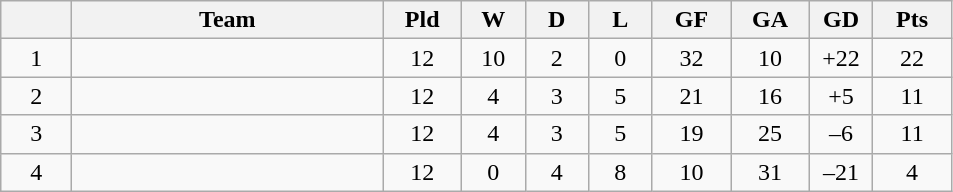<table class="wikitable" style="text-align: center;">
<tr>
<th style="width: 40px;"></th>
<th style="width: 200px;">Team</th>
<th style="width: 45px;">Pld</th>
<th style="width: 35px;">W</th>
<th style="width: 35px;">D</th>
<th style="width: 35px;">L</th>
<th style="width: 45px;">GF</th>
<th style="width: 45px;">GA</th>
<th style="width: 35px;">GD</th>
<th style="width: 45px;">Pts</th>
</tr>
<tr>
<td>1</td>
<td style="text-align: left;"></td>
<td>12</td>
<td>10</td>
<td>2</td>
<td>0</td>
<td>32</td>
<td>10</td>
<td>+22</td>
<td>22</td>
</tr>
<tr>
<td>2</td>
<td style="text-align: left;"></td>
<td>12</td>
<td>4</td>
<td>3</td>
<td>5</td>
<td>21</td>
<td>16</td>
<td>+5</td>
<td>11</td>
</tr>
<tr>
<td>3</td>
<td style="text-align: left;"></td>
<td>12</td>
<td>4</td>
<td>3</td>
<td>5</td>
<td>19</td>
<td>25</td>
<td>–6</td>
<td>11</td>
</tr>
<tr>
<td>4</td>
<td style="text-align: left;"></td>
<td>12</td>
<td>0</td>
<td>4</td>
<td>8</td>
<td>10</td>
<td>31</td>
<td>–21</td>
<td>4</td>
</tr>
</table>
